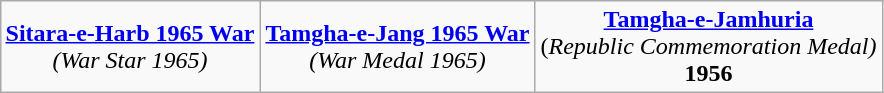<table class="wikitable" style="margin:1em auto; text-align:center;">
<tr>
<td><strong><a href='#'>Sitara-e-Harb 1965 War</a></strong><br><em>(War Star 1965)</em></td>
<td><strong><a href='#'>Tamgha-e-Jang 1965 War</a></strong><br><em>(War Medal 1965)</em></td>
<td><strong><a href='#'>Tamgha-e-Jamhuria</a></strong><br>(<em>Republic Commemoration Medal)</em><br><strong>1956</strong></td>
</tr>
</table>
